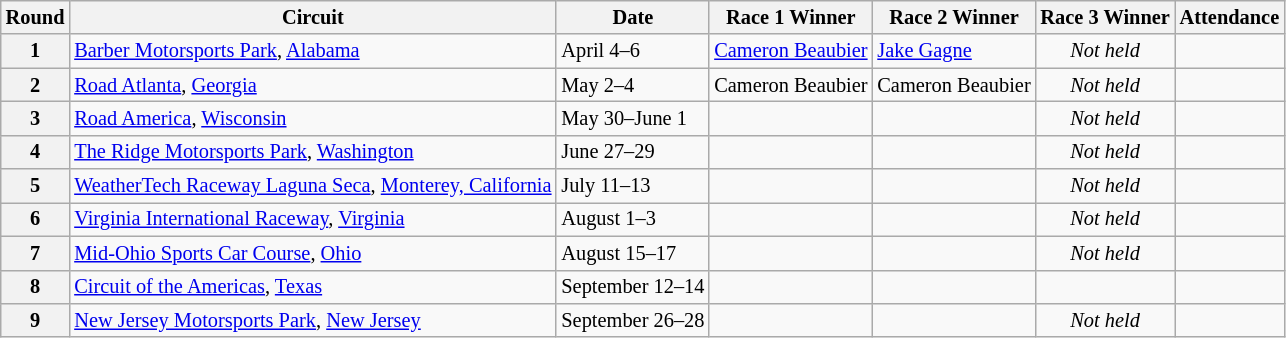<table class="wikitable" style="font-size: 85%">
<tr>
<th>Round</th>
<th>Circuit</th>
<th>Date</th>
<th>Race 1 Winner</th>
<th>Race 2 Winner</th>
<th>Race 3 Winner</th>
<th>Attendance</th>
</tr>
<tr>
<th>1</th>
<td> <a href='#'>Barber Motorsports Park</a>, <a href='#'>Alabama</a></td>
<td>April 4–6</td>
<td> <a href='#'>Cameron Beaubier</a></td>
<td> <a href='#'>Jake Gagne</a></td>
<td align="center"><em>Not held</em></td>
<td></td>
</tr>
<tr>
<th>2</th>
<td> <a href='#'>Road Atlanta</a>, <a href='#'>Georgia</a></td>
<td>May 2–4</td>
<td> Cameron Beaubier</td>
<td> Cameron Beaubier</td>
<td align="center"><em>Not held</em></td>
<td></td>
</tr>
<tr>
<th>3</th>
<td> <a href='#'>Road America</a>, <a href='#'>Wisconsin</a></td>
<td>May 30–June 1</td>
<td></td>
<td></td>
<td align="center"><em>Not held</em></td>
<td></td>
</tr>
<tr>
<th>4</th>
<td> <a href='#'>The Ridge Motorsports Park</a>, <a href='#'>Washington</a></td>
<td>June 27–29</td>
<td></td>
<td></td>
<td align="center"><em>Not held</em></td>
<td></td>
</tr>
<tr>
<th>5</th>
<td> <a href='#'>WeatherTech Raceway Laguna Seca</a>, <a href='#'>Monterey, California</a></td>
<td>July 11–13</td>
<td></td>
<td></td>
<td align="center"><em>Not held</em></td>
<td></td>
</tr>
<tr>
<th>6</th>
<td> <a href='#'>Virginia International Raceway</a>, <a href='#'>Virginia</a></td>
<td>August 1–3</td>
<td></td>
<td></td>
<td align="center"><em>Not held</em></td>
<td></td>
</tr>
<tr>
<th>7</th>
<td> <a href='#'>Mid-Ohio Sports Car Course</a>, <a href='#'>Ohio</a></td>
<td>August 15–17</td>
<td></td>
<td></td>
<td align="center"><em>Not held</em></td>
<td></td>
</tr>
<tr>
<th>8</th>
<td> <a href='#'>Circuit of the Americas</a>, <a href='#'>Texas</a></td>
<td>September 12–14</td>
<td></td>
<td></td>
<td></td>
<td></td>
</tr>
<tr>
<th>9</th>
<td> <a href='#'>New Jersey Motorsports Park</a>, <a href='#'>New Jersey</a></td>
<td>September 26–28</td>
<td></td>
<td></td>
<td align="center"><em>Not held</em></td>
<td></td>
</tr>
</table>
